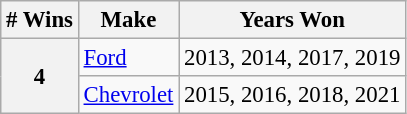<table class="wikitable" style="font-size: 95%;">
<tr>
<th># Wins</th>
<th>Make</th>
<th>Years Won</th>
</tr>
<tr>
<th rowspan=2>4</th>
<td> <a href='#'>Ford</a></td>
<td>2013, 2014, 2017, 2019</td>
</tr>
<tr>
<td> <a href='#'>Chevrolet</a></td>
<td>2015, 2016, 2018, 2021</td>
</tr>
</table>
